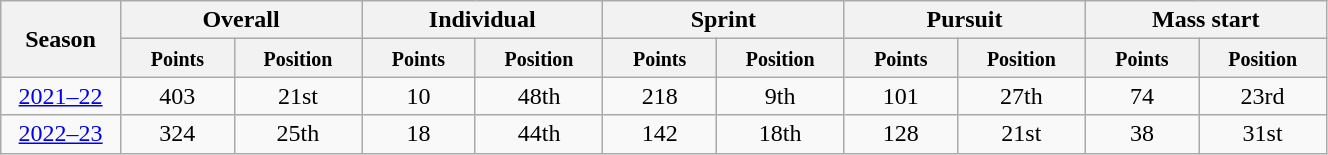<table class="wikitable" style="text-align:center;" width="70%">
<tr>
<th rowspan="2" style="width:4%;">Season</th>
<th colspan="2">Overall</th>
<th colspan="2">Individual</th>
<th colspan="2">Sprint</th>
<th colspan="2">Pursuit</th>
<th colspan="2">Mass start</th>
</tr>
<tr class="hintergrundfarbe5">
<th style="width:5%;"><small>Points</small></th>
<th style="width:5%;"><small>Position</small></th>
<th style="width:5%;"><small>Points</small></th>
<th style="width:5%;"><small>Position</small></th>
<th style="width:5%;"><small>Points</small></th>
<th style="width:5%;"><small>Position</small></th>
<th style="width:5%;"><small>Points</small></th>
<th style="width:5%;"><small>Position</small></th>
<th style="width:5%;"><small>Points</small></th>
<th style="width:5%;"><small>Position</small></th>
</tr>
<tr>
<td><a href='#'>2021–22</a></td>
<td>403</td>
<td>21st</td>
<td>10</td>
<td>48th</td>
<td>218</td>
<td>9th</td>
<td>101</td>
<td>27th</td>
<td>74</td>
<td>23rd</td>
</tr>
<tr>
<td><a href='#'>2022–23</a></td>
<td>324</td>
<td>25th</td>
<td>18</td>
<td>44th</td>
<td>142</td>
<td>18th</td>
<td>128</td>
<td>21st</td>
<td>38</td>
<td>31st</td>
</tr>
</table>
